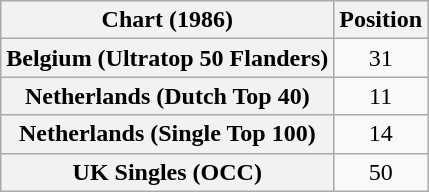<table class="wikitable sortable plainrowheaders" style="text-align:center">
<tr>
<th>Chart (1986)</th>
<th>Position</th>
</tr>
<tr>
<th scope="row">Belgium (Ultratop 50 Flanders)</th>
<td align=center>31</td>
</tr>
<tr>
<th scope="row">Netherlands (Dutch Top 40)</th>
<td style="text-align:center;">11</td>
</tr>
<tr>
<th scope="row">Netherlands (Single Top 100)</th>
<td style="text-align:center;">14</td>
</tr>
<tr>
<th scope="row">UK Singles (OCC)</th>
<td>50</td>
</tr>
</table>
